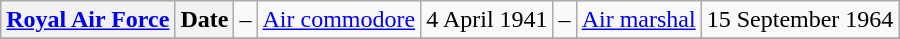<table class="wikitable">
<tr>
<th><a href='#'>Royal Air Force</a></th>
<th>Date</th>
<td>–</td>
<td> <a href='#'>Air commodore</a></td>
<td>4 April 1941</td>
<td>–</td>
<td> <a href='#'>Air marshal</a></td>
<td>15 September 1964 </td>
</tr>
<tr>
</tr>
</table>
